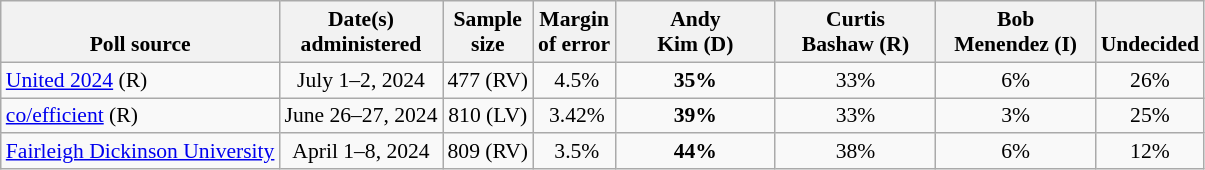<table class="wikitable" style="font-size:90%;text-align:center;">
<tr style="vertical-align:bottom">
<th>Poll source</th>
<th>Date(s)<br>administered</th>
<th>Sample<br>size</th>
<th>Margin<br>of error</th>
<th style="width:100px;">Andy<br>Kim (D)</th>
<th style="width:100px;">Curtis<br>Bashaw (R)</th>
<th style="width:100px;">Bob<br>Menendez (I)</th>
<th>Undecided</th>
</tr>
<tr>
<td style="text-align:left;"><a href='#'>United 2024</a> (R)</td>
<td>July 1–2, 2024</td>
<td>477 (RV)</td>
<td> 4.5%</td>
<td><strong>35%</strong></td>
<td>33%</td>
<td>6%</td>
<td>26%</td>
</tr>
<tr>
<td style="text-align:left;"><a href='#'>co/efficient</a> (R)</td>
<td>June 26–27, 2024</td>
<td>810 (LV)</td>
<td> 3.42%</td>
<td><strong>39%</strong></td>
<td>33%</td>
<td>3%</td>
<td>25%</td>
</tr>
<tr>
<td style="text-align:left;"><a href='#'>Fairleigh Dickinson University</a></td>
<td>April 1–8, 2024</td>
<td>809 (RV)</td>
<td> 3.5%</td>
<td><strong>44%</strong></td>
<td>38%</td>
<td>6%</td>
<td>12%</td>
</tr>
</table>
